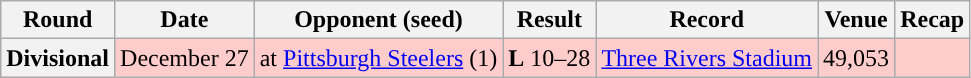<table class="wikitable" style="text-align:center">
<tr>
<th>Round</th>
<th>Date</th>
<th>Opponent (seed)</th>
<th>Result</th>
<th>Record</th>
<th>Venue</th>
<th>Recap</th>
</tr>
<tr style="background:#fcc">
<th>Divisional</th>
<td>December 27</td>
<td>at <a href='#'>Pittsburgh Steelers</a> (1)</td>
<td><strong>L</strong> 10–28</td>
<td><a href='#'>Three Rivers Stadium</a></td>
<td>49,053</td>
<td></td>
</tr>
</table>
